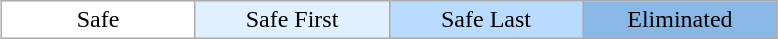<table class="wikitable" style="margin:1em auto; text-align:center;">
<tr>
<td bgcolor="FFFFFF" width="15%">Safe</td>
<td bgcolor="E0F0FF" width="15%">Safe First</td>
<td bgcolor="B8DBFF" width="15%">Safe Last</td>
<td bgcolor="8AB8E6" width="15%">Eliminated</td>
</tr>
</table>
